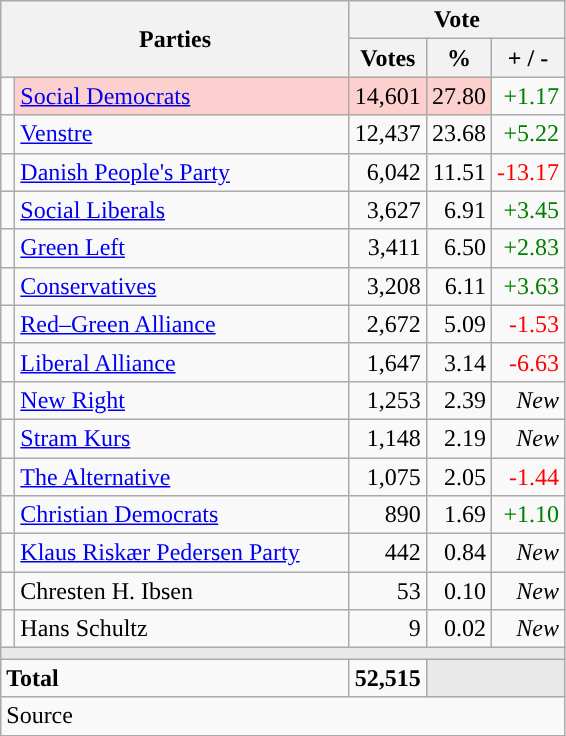<table class="wikitable" style="text-align:right;">
<tr>
<th style="text-align:centre;" rowspan="2" colspan="2" width="225">Parties</th>
<th colspan="3">Vote</th>
</tr>
<tr>
<th width="15">Votes</th>
<th width="15">%</th>
<th width="15">+ / -</th>
</tr>
<tr>
<td width="2" style="color:inherit;background:"></td>
<td bgcolor=#fbd0ce  align="left"><a href='#'>Social Democrats</a></td>
<td bgcolor=#fbd0ce>14,601</td>
<td bgcolor=#fbd0ce>27.80</td>
<td style=color:green;>+1.17</td>
</tr>
<tr>
<td width="2" style="color:inherit;background:"></td>
<td align="left"><a href='#'>Venstre</a></td>
<td>12,437</td>
<td>23.68</td>
<td style=color:green;>+5.22</td>
</tr>
<tr>
<td width="2" style="color:inherit;background:"></td>
<td align="left"><a href='#'>Danish People's Party</a></td>
<td>6,042</td>
<td>11.51</td>
<td style=color:red;>-13.17</td>
</tr>
<tr>
<td width="2" style="color:inherit;background:"></td>
<td align="left"><a href='#'>Social Liberals</a></td>
<td>3,627</td>
<td>6.91</td>
<td style=color:green;>+3.45</td>
</tr>
<tr>
<td width="2" style="color:inherit;background:"></td>
<td align="left"><a href='#'>Green Left</a></td>
<td>3,411</td>
<td>6.50</td>
<td style=color:green;>+2.83</td>
</tr>
<tr>
<td width="2" style="color:inherit;background:"></td>
<td align="left"><a href='#'>Conservatives</a></td>
<td>3,208</td>
<td>6.11</td>
<td style=color:green;>+3.63</td>
</tr>
<tr>
<td width="2" style="color:inherit;background:"></td>
<td align="left"><a href='#'>Red–Green Alliance</a></td>
<td>2,672</td>
<td>5.09</td>
<td style=color:red;>-1.53</td>
</tr>
<tr>
<td width="2" style="color:inherit;background:"></td>
<td align="left"><a href='#'>Liberal Alliance</a></td>
<td>1,647</td>
<td>3.14</td>
<td style=color:red;>-6.63</td>
</tr>
<tr>
<td width="2" style="color:inherit;background:"></td>
<td align="left"><a href='#'>New Right</a></td>
<td>1,253</td>
<td>2.39</td>
<td><em>New</em></td>
</tr>
<tr>
<td width="2" style="color:inherit;background:"></td>
<td align="left"><a href='#'>Stram Kurs</a></td>
<td>1,148</td>
<td>2.19</td>
<td><em>New</em></td>
</tr>
<tr>
<td width="2" style="color:inherit;background:"></td>
<td align="left"><a href='#'>The Alternative</a></td>
<td>1,075</td>
<td>2.05</td>
<td style=color:red;>-1.44</td>
</tr>
<tr>
<td width="2" style="color:inherit;background:"></td>
<td align="left"><a href='#'>Christian Democrats</a></td>
<td>890</td>
<td>1.69</td>
<td style=color:green;>+1.10</td>
</tr>
<tr>
<td width="2" style="color:inherit;background:"></td>
<td align="left"><a href='#'>Klaus Riskær Pedersen Party</a></td>
<td>442</td>
<td>0.84</td>
<td><em>New</em></td>
</tr>
<tr>
<td width="2" style="color:inherit;background:"></td>
<td align="left">Chresten H. Ibsen</td>
<td>53</td>
<td>0.10</td>
<td><em>New</em></td>
</tr>
<tr>
<td width="2" style="color:inherit;background:"></td>
<td align="left">Hans Schultz</td>
<td>9</td>
<td>0.02</td>
<td><em>New</em></td>
</tr>
<tr>
<td colspan="7" bgcolor="#E9E9E9"></td>
</tr>
<tr>
<td align="left" colspan="2"><strong>Total</strong></td>
<td><strong>52,515</strong></td>
<td bgcolor="#E9E9E9" colspan="2"></td>
</tr>
<tr>
<td align="left" colspan="6">Source</td>
</tr>
</table>
